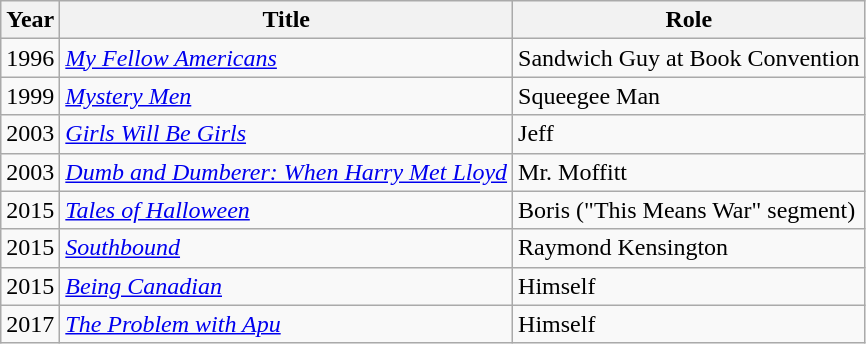<table class="wikitable sortable">
<tr>
<th>Year</th>
<th>Title</th>
<th>Role</th>
</tr>
<tr>
<td>1996</td>
<td><em><a href='#'>My Fellow Americans</a></em></td>
<td>Sandwich Guy at Book Convention</td>
</tr>
<tr>
<td>1999</td>
<td><em><a href='#'>Mystery Men</a></em></td>
<td>Squeegee Man</td>
</tr>
<tr>
<td>2003</td>
<td><em><a href='#'>Girls Will Be Girls</a></em></td>
<td>Jeff</td>
</tr>
<tr>
<td>2003</td>
<td><em><a href='#'>Dumb and Dumberer: When Harry Met Lloyd</a></em></td>
<td>Mr. Moffitt</td>
</tr>
<tr>
<td>2015</td>
<td><em><a href='#'>Tales of Halloween</a></em></td>
<td>Boris ("This Means War" segment)</td>
</tr>
<tr>
<td>2015</td>
<td><em><a href='#'>Southbound</a></em></td>
<td>Raymond Kensington</td>
</tr>
<tr>
<td>2015</td>
<td><em><a href='#'>Being Canadian</a></em></td>
<td>Himself</td>
</tr>
<tr>
<td>2017</td>
<td><em><a href='#'>The Problem with Apu</a></em></td>
<td>Himself</td>
</tr>
</table>
